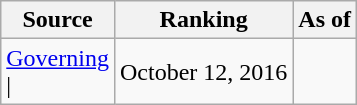<table class="wikitable" style="text-align:center">
<tr>
<th>Source</th>
<th>Ranking</th>
<th>As of</th>
</tr>
<tr>
<td align=left><a href='#'>Governing</a><br>| </td>
<td>October 12, 2016</td>
</tr>
</table>
